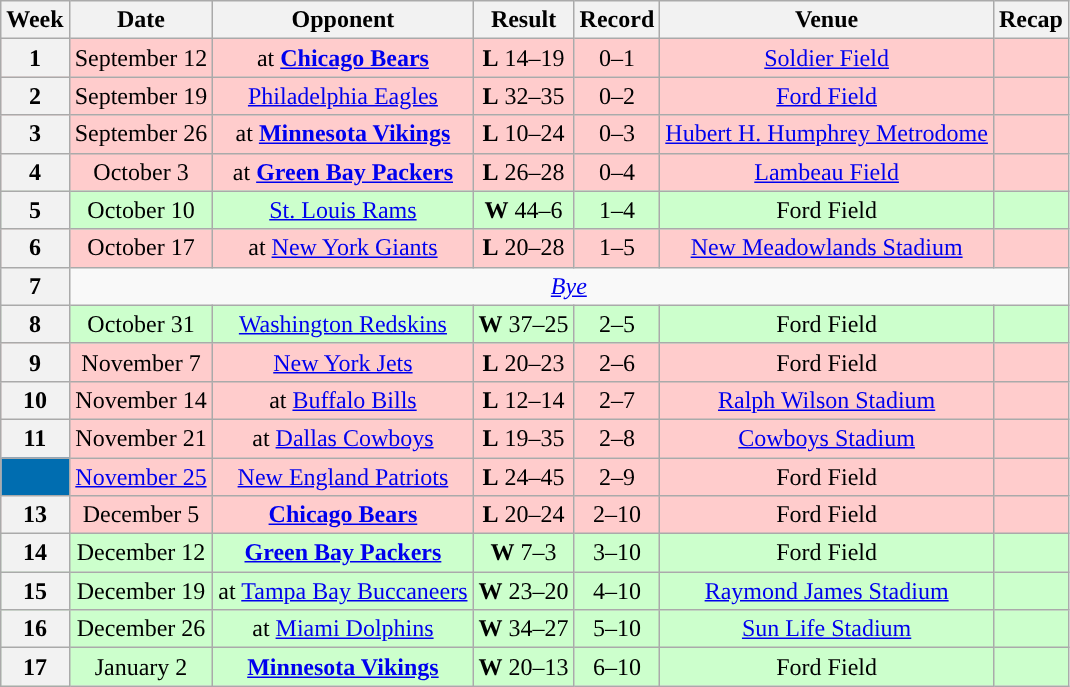<table class="wikitable" style="text-align:center">
<tr>
<th>Week</th>
<th>Date</th>
<th>Opponent</th>
<th>Result</th>
<th>Record</th>
<th>Venue</th>
<th>Recap</th>
</tr>
<tr style="background:#fcc">
<th>1</th>
<td>September 12</td>
<td>at <strong><a href='#'>Chicago Bears</a></strong></td>
<td><strong>L</strong> 14–19</td>
<td>0–1</td>
<td><a href='#'>Soldier Field</a></td>
<td></td>
</tr>
<tr style="background:#fcc">
<th>2</th>
<td>September 19</td>
<td><a href='#'>Philadelphia Eagles</a></td>
<td><strong>L</strong> 32–35</td>
<td>0–2</td>
<td><a href='#'>Ford Field</a></td>
<td></td>
</tr>
<tr style="background:#fcc">
<th>3</th>
<td>September 26</td>
<td>at <strong><a href='#'>Minnesota Vikings</a></strong></td>
<td><strong>L</strong> 10–24</td>
<td>0–3</td>
<td><a href='#'>Hubert H. Humphrey Metrodome</a></td>
<td></td>
</tr>
<tr style="background:#fcc">
<th>4</th>
<td>October 3</td>
<td>at <strong><a href='#'>Green Bay Packers</a></strong></td>
<td><strong>L</strong> 26–28</td>
<td>0–4</td>
<td><a href='#'>Lambeau Field</a></td>
<td></td>
</tr>
<tr style="background:#cfc">
<th>5</th>
<td>October 10</td>
<td><a href='#'>St. Louis Rams</a></td>
<td><strong>W</strong> 44–6</td>
<td>1–4</td>
<td>Ford Field</td>
<td></td>
</tr>
<tr style="background:#fcc">
<th>6</th>
<td>October 17</td>
<td>at <a href='#'>New York Giants</a></td>
<td><strong>L</strong> 20–28</td>
<td>1–5</td>
<td><a href='#'>New Meadowlands Stadium</a></td>
<td></td>
</tr>
<tr>
<th>7</th>
<td colspan="6"><em><a href='#'>Bye</a></em></td>
</tr>
<tr style="background:#cfc">
<th>8</th>
<td>October 31</td>
<td><a href='#'>Washington Redskins</a></td>
<td><strong>W</strong> 37–25</td>
<td>2–5</td>
<td>Ford Field</td>
<td></td>
</tr>
<tr style="background:#fcc">
<th>9</th>
<td>November 7</td>
<td><a href='#'>New York Jets</a></td>
<td><strong>L</strong> 20–23 </td>
<td>2–6</td>
<td>Ford Field</td>
<td></td>
</tr>
<tr style="background:#fcc">
<th>10</th>
<td>November 14</td>
<td>at <a href='#'>Buffalo Bills</a></td>
<td><strong>L</strong> 12–14</td>
<td>2–7</td>
<td><a href='#'>Ralph Wilson Stadium</a></td>
<td></td>
</tr>
<tr style="background:#fcc">
<th>11</th>
<td>November 21</td>
<td>at <a href='#'>Dallas Cowboys</a></td>
<td><strong>L</strong> 19–35</td>
<td>2–8</td>
<td><a href='#'>Cowboys Stadium</a></td>
<td></td>
</tr>
<tr style="background:#fcc">
<th style="background:#006db0"></th>
<td><a href='#'>November 25</a></td>
<td><a href='#'>New England Patriots</a></td>
<td><strong>L</strong> 24–45</td>
<td>2–9</td>
<td>Ford Field</td>
<td></td>
</tr>
<tr style="background:#fcc">
<th>13</th>
<td>December 5</td>
<td><strong><a href='#'>Chicago Bears</a></strong></td>
<td><strong>L</strong> 20–24</td>
<td>2–10</td>
<td>Ford Field</td>
<td></td>
</tr>
<tr style="background:#cfc">
<th>14</th>
<td>December 12</td>
<td><strong><a href='#'>Green Bay Packers</a></strong></td>
<td><strong>W</strong> 7–3</td>
<td>3–10</td>
<td>Ford Field</td>
<td></td>
</tr>
<tr style="background:#cfc">
<th>15</th>
<td>December 19</td>
<td>at <a href='#'>Tampa Bay Buccaneers</a></td>
<td><strong>W</strong> 23–20 </td>
<td>4–10</td>
<td><a href='#'>Raymond James Stadium</a></td>
<td></td>
</tr>
<tr style="background:#cfc">
<th>16</th>
<td>December 26</td>
<td>at <a href='#'>Miami Dolphins</a></td>
<td><strong>W</strong> 34–27</td>
<td>5–10</td>
<td><a href='#'>Sun Life Stadium</a></td>
<td></td>
</tr>
<tr style="background:#cfc">
<th>17</th>
<td>January 2</td>
<td><strong><a href='#'>Minnesota Vikings</a></strong></td>
<td><strong>W</strong> 20–13</td>
<td>6–10</td>
<td>Ford Field</td>
<td></td>
</tr>
</table>
